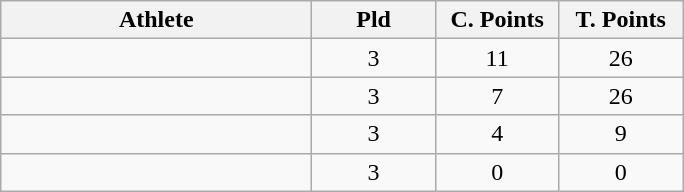<table class="wikitable" style="text-align:center">
<tr>
<th width=200>Athlete</th>
<th width=75>Pld</th>
<th width=75>C. Points</th>
<th width=75>T. Points</th>
</tr>
<tr>
<td style="text-align:left"></td>
<td>3</td>
<td>11</td>
<td>26</td>
</tr>
<tr>
<td style="text-align:left"></td>
<td>3</td>
<td>7</td>
<td>26</td>
</tr>
<tr>
<td style="text-align:left"></td>
<td>3</td>
<td>4</td>
<td>9</td>
</tr>
<tr>
<td style="text-align:left"></td>
<td>3</td>
<td>0</td>
<td>0</td>
</tr>
</table>
